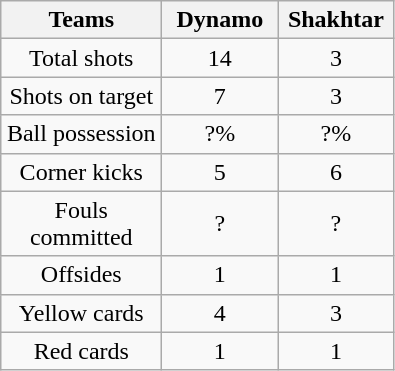<table class="wikitable" style="text-align: center">
<tr>
<th width=100>Teams</th>
<th width=70>Dynamo</th>
<th width=70>Shakhtar</th>
</tr>
<tr>
<td>Total shots</td>
<td>14</td>
<td>3</td>
</tr>
<tr>
<td>Shots on target</td>
<td>7</td>
<td>3</td>
</tr>
<tr>
<td>Ball possession</td>
<td>?%</td>
<td>?%</td>
</tr>
<tr>
<td>Corner kicks</td>
<td>5</td>
<td>6</td>
</tr>
<tr>
<td>Fouls committed</td>
<td>?</td>
<td>?</td>
</tr>
<tr>
<td>Offsides</td>
<td>1</td>
<td>1</td>
</tr>
<tr>
<td>Yellow cards</td>
<td>4</td>
<td>3</td>
</tr>
<tr>
<td>Red cards</td>
<td>1</td>
<td>1</td>
</tr>
</table>
